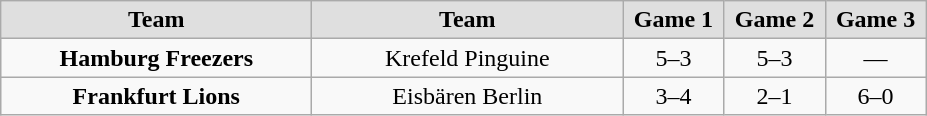<table class="wikitable">
<tr align="center">
<td width="200" bgcolor="#dfdfdf"><strong>Team</strong></td>
<td width="200" bgcolor="#dfdfdf"><strong>Team</strong></td>
<td width="60" bgcolor="#dfdfdf"><strong>Game 1</strong></td>
<td width="60" bgcolor="#dfdfdf"><strong>Game 2</strong></td>
<td width="60" bgcolor="#dfdfdf"><strong>Game 3</strong></td>
</tr>
<tr align="center">
<td><strong>Hamburg Freezers</strong></td>
<td>Krefeld Pinguine</td>
<td>5–3</td>
<td>5–3</td>
<td>—</td>
</tr>
<tr align="center">
<td><strong>Frankfurt Lions</strong></td>
<td>Eisbären Berlin</td>
<td>3–4</td>
<td>2–1</td>
<td>6–0</td>
</tr>
</table>
